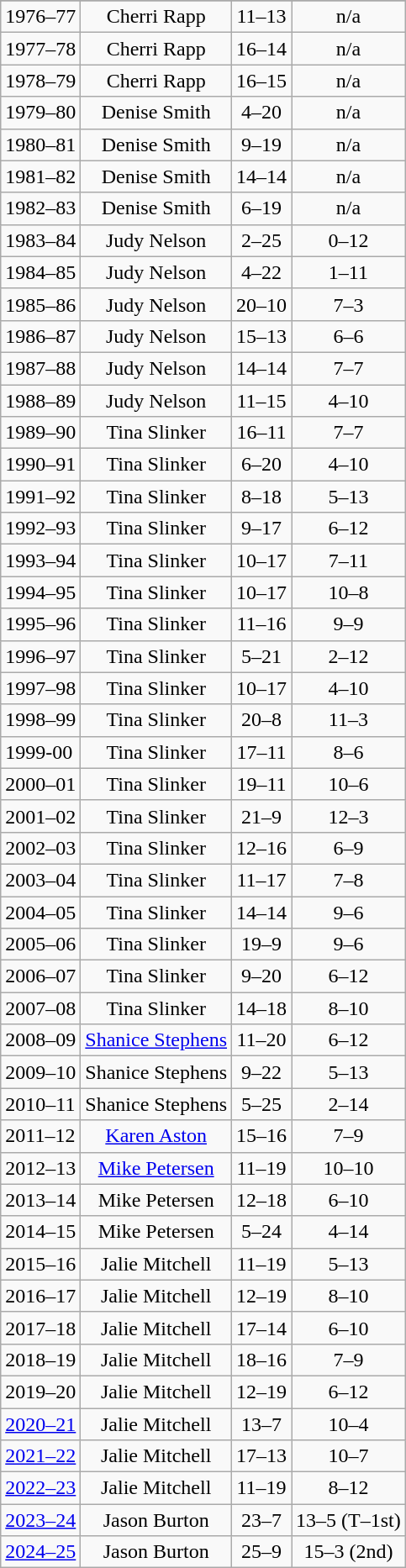<table class="wikitable" style="text-align:center">
<tr>
</tr>
<tr>
<td style="text-align:left">1976–77</td>
<td>Cherri Rapp</td>
<td>11–13</td>
<td>n/a</td>
</tr>
<tr>
<td style="text-align:left">1977–78</td>
<td>Cherri Rapp</td>
<td>16–14</td>
<td>n/a</td>
</tr>
<tr>
<td style="text-align:left">1978–79</td>
<td>Cherri Rapp</td>
<td>16–15</td>
<td>n/a</td>
</tr>
<tr>
<td style="text-align:left">1979–80</td>
<td>Denise Smith</td>
<td>4–20</td>
<td>n/a</td>
</tr>
<tr>
<td style="text-align:left">1980–81</td>
<td>Denise Smith</td>
<td>9–19</td>
<td>n/a</td>
</tr>
<tr>
<td style="text-align:left">1981–82</td>
<td>Denise Smith</td>
<td>14–14</td>
<td>n/a</td>
</tr>
<tr>
<td style="text-align:left">1982–83</td>
<td>Denise Smith</td>
<td>6–19</td>
<td>n/a</td>
</tr>
<tr>
<td style="text-align:left">1983–84</td>
<td>Judy Nelson</td>
<td>2–25</td>
<td>0–12</td>
</tr>
<tr>
<td style="text-align:left">1984–85</td>
<td>Judy Nelson</td>
<td>4–22</td>
<td>1–11</td>
</tr>
<tr>
<td style="text-align:left">1985–86</td>
<td>Judy Nelson</td>
<td>20–10</td>
<td>7–3</td>
</tr>
<tr>
<td style="text-align:left">1986–87</td>
<td>Judy Nelson</td>
<td>15–13</td>
<td>6–6</td>
</tr>
<tr>
<td style="text-align:left">1987–88</td>
<td>Judy Nelson</td>
<td>14–14</td>
<td>7–7</td>
</tr>
<tr>
<td style="text-align:left">1988–89</td>
<td>Judy Nelson</td>
<td>11–15</td>
<td>4–10</td>
</tr>
<tr>
<td style="text-align:left">1989–90</td>
<td>Tina Slinker</td>
<td>16–11</td>
<td>7–7</td>
</tr>
<tr>
<td style="text-align:left">1990–91</td>
<td>Tina Slinker</td>
<td>6–20</td>
<td>4–10</td>
</tr>
<tr>
<td style="text-align:left">1991–92</td>
<td>Tina Slinker</td>
<td>8–18</td>
<td>5–13</td>
</tr>
<tr>
<td style="text-align:left">1992–93</td>
<td>Tina Slinker</td>
<td>9–17</td>
<td>6–12</td>
</tr>
<tr>
<td style="text-align:left">1993–94</td>
<td>Tina Slinker</td>
<td>10–17</td>
<td>7–11</td>
</tr>
<tr>
<td style="text-align:left">1994–95</td>
<td>Tina Slinker</td>
<td>10–17</td>
<td>10–8</td>
</tr>
<tr>
<td style="text-align:left">1995–96</td>
<td>Tina Slinker</td>
<td>11–16</td>
<td>9–9</td>
</tr>
<tr>
<td style="text-align:left">1996–97</td>
<td>Tina Slinker</td>
<td>5–21</td>
<td>2–12</td>
</tr>
<tr>
<td style="text-align:left">1997–98</td>
<td>Tina Slinker</td>
<td>10–17</td>
<td>4–10</td>
</tr>
<tr>
<td style="text-align:left">1998–99</td>
<td>Tina Slinker</td>
<td>20–8</td>
<td>11–3</td>
</tr>
<tr>
<td style="text-align:left">1999-00</td>
<td>Tina Slinker</td>
<td>17–11</td>
<td>8–6</td>
</tr>
<tr>
<td style="text-align:left">2000–01</td>
<td>Tina Slinker</td>
<td>19–11</td>
<td>10–6</td>
</tr>
<tr>
<td style="text-align:left">2001–02</td>
<td>Tina Slinker</td>
<td>21–9</td>
<td>12–3</td>
</tr>
<tr>
<td style="text-align:left">2002–03</td>
<td>Tina Slinker</td>
<td>12–16</td>
<td>6–9</td>
</tr>
<tr>
<td style="text-align:left">2003–04</td>
<td>Tina Slinker</td>
<td>11–17</td>
<td>7–8</td>
</tr>
<tr>
<td style="text-align:left">2004–05</td>
<td>Tina Slinker</td>
<td>14–14</td>
<td>9–6</td>
</tr>
<tr>
<td style="text-align:left">2005–06</td>
<td>Tina Slinker</td>
<td>19–9</td>
<td>9–6</td>
</tr>
<tr>
<td style="text-align:left">2006–07</td>
<td>Tina Slinker</td>
<td>9–20</td>
<td>6–12</td>
</tr>
<tr>
<td style="text-align:left">2007–08</td>
<td>Tina Slinker</td>
<td>14–18</td>
<td>8–10</td>
</tr>
<tr>
<td style="text-align:left">2008–09</td>
<td><a href='#'>Shanice Stephens</a></td>
<td>11–20</td>
<td>6–12</td>
</tr>
<tr>
<td style="text-align:left">2009–10</td>
<td>Shanice Stephens</td>
<td>9–22</td>
<td>5–13</td>
</tr>
<tr>
<td style="text-align:left">2010–11</td>
<td>Shanice Stephens</td>
<td>5–25</td>
<td>2–14</td>
</tr>
<tr>
<td style="text-align:left">2011–12</td>
<td><a href='#'>Karen Aston</a></td>
<td>15–16</td>
<td>7–9</td>
</tr>
<tr>
<td style="text-align:left">2012–13</td>
<td><a href='#'>Mike Petersen</a></td>
<td>11–19</td>
<td>10–10</td>
</tr>
<tr>
<td style="text-align:left">2013–14</td>
<td>Mike Petersen</td>
<td>12–18</td>
<td>6–10</td>
</tr>
<tr>
<td style="text-align:left">2014–15</td>
<td>Mike Petersen</td>
<td>5–24</td>
<td>4–14</td>
</tr>
<tr>
<td style="text-align:left">2015–16</td>
<td>Jalie Mitchell</td>
<td>11–19</td>
<td>5–13</td>
</tr>
<tr>
<td>2016–17</td>
<td>Jalie Mitchell</td>
<td>12–19</td>
<td>8–10</td>
</tr>
<tr>
<td>2017–18</td>
<td>Jalie Mitchell</td>
<td>17–14</td>
<td>6–10</td>
</tr>
<tr>
<td>2018–19</td>
<td>Jalie Mitchell</td>
<td>18–16</td>
<td>7–9</td>
</tr>
<tr>
<td>2019–20</td>
<td>Jalie Mitchell</td>
<td>12–19</td>
<td>6–12</td>
</tr>
<tr>
<td><a href='#'>2020–21</a></td>
<td>Jalie Mitchell</td>
<td>13–7</td>
<td>10–4</td>
</tr>
<tr>
<td><a href='#'>2021–22</a></td>
<td>Jalie Mitchell</td>
<td>17–13</td>
<td>10–7</td>
</tr>
<tr>
<td><a href='#'>2022–23</a></td>
<td>Jalie Mitchell</td>
<td>11–19</td>
<td>8–12</td>
</tr>
<tr>
<td><a href='#'>2023–24</a></td>
<td>Jason Burton</td>
<td>23–7</td>
<td>13–5 (T–1st)</td>
</tr>
<tr>
<td><a href='#'>2024–25</a></td>
<td>Jason Burton</td>
<td>25–9</td>
<td>15–3 (2nd)</td>
</tr>
</table>
